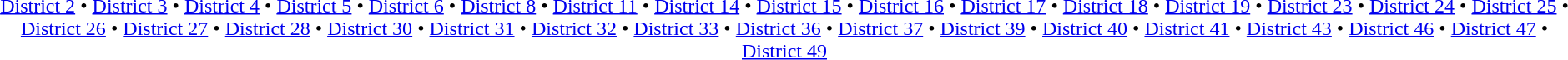<table id=toc class=toc summary=Contents>
<tr>
<td align=center><br><a href='#'>District 2</a> • <a href='#'>District 3</a> • <a href='#'>District 4</a> • <a href='#'>District 5</a> • <a href='#'>District 6</a> • <a href='#'>District 8</a> • <a href='#'>District 11</a> • <a href='#'>District 14</a> • <a href='#'>District 15</a> • <a href='#'>District 16</a> • <a href='#'>District 17</a> • <a href='#'>District 18</a> • <a href='#'>District 19</a> • <a href='#'>District 23</a> • <a href='#'>District 24</a> • <a href='#'>District 25</a> • <a href='#'>District 26</a> • <a href='#'>District 27</a> • <a href='#'>District 28</a> • <a href='#'>District 30</a> • <a href='#'>District 31</a> • <a href='#'>District 32</a> • <a href='#'>District 33</a> • <a href='#'>District 36</a> • <a href='#'>District 37</a> • <a href='#'>District 39</a> • <a href='#'>District 40</a> • <a href='#'>District 41</a> • <a href='#'>District 43</a> • <a href='#'>District 46</a> • <a href='#'>District 47</a> • <a href='#'>District 49</a></td>
</tr>
</table>
